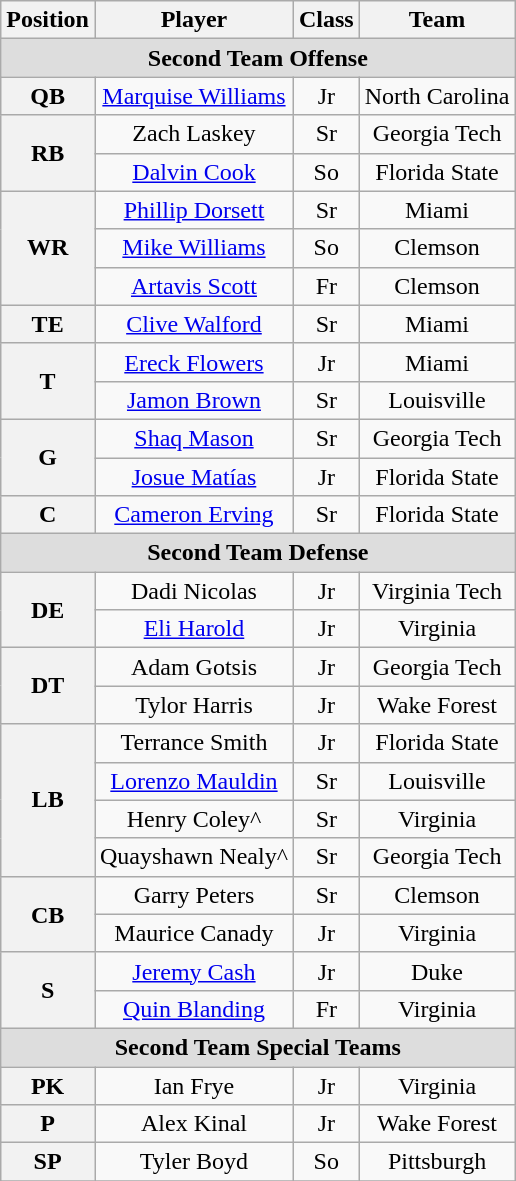<table class="wikitable">
<tr>
<th>Position</th>
<th>Player</th>
<th>Class</th>
<th>Team</th>
</tr>
<tr>
<td colspan="4" style="text-align:center; background:#ddd;"><strong>Second Team Offense</strong></td>
</tr>
<tr style="text-align:center;">
<th rowspan="1">QB</th>
<td><a href='#'>Marquise Williams</a></td>
<td>Jr</td>
<td>North Carolina</td>
</tr>
<tr style="text-align:center;">
<th rowspan="2">RB</th>
<td>Zach Laskey</td>
<td>Sr</td>
<td>Georgia Tech</td>
</tr>
<tr style="text-align:center;">
<td><a href='#'>Dalvin Cook</a></td>
<td>So</td>
<td>Florida State</td>
</tr>
<tr style="text-align:center;">
<th rowspan="3">WR</th>
<td><a href='#'>Phillip Dorsett</a></td>
<td>Sr</td>
<td>Miami</td>
</tr>
<tr style="text-align:center;">
<td><a href='#'>Mike Williams</a></td>
<td>So</td>
<td>Clemson</td>
</tr>
<tr style="text-align:center;">
<td><a href='#'>Artavis Scott</a></td>
<td>Fr</td>
<td>Clemson</td>
</tr>
<tr style="text-align:center;">
<th rowspan="1">TE</th>
<td><a href='#'>Clive Walford</a></td>
<td>Sr</td>
<td>Miami</td>
</tr>
<tr style="text-align:center;">
<th rowspan="2">T</th>
<td><a href='#'>Ereck Flowers</a></td>
<td>Jr</td>
<td>Miami</td>
</tr>
<tr style="text-align:center;">
<td><a href='#'>Jamon Brown</a></td>
<td>Sr</td>
<td>Louisville</td>
</tr>
<tr style="text-align:center;">
<th rowspan="2">G</th>
<td><a href='#'>Shaq Mason</a></td>
<td>Sr</td>
<td>Georgia Tech</td>
</tr>
<tr style="text-align:center;">
<td><a href='#'>Josue Matías</a></td>
<td>Jr</td>
<td>Florida State</td>
</tr>
<tr style="text-align:center;">
<th rowspan="1">C</th>
<td><a href='#'>Cameron Erving</a></td>
<td>Sr</td>
<td>Florida State</td>
</tr>
<tr style="text-align:center;">
<td colspan="4" style="text-align:center; background:#ddd;"><strong>Second Team Defense</strong></td>
</tr>
<tr style="text-align:center;">
<th rowspan="2">DE</th>
<td>Dadi Nicolas</td>
<td>Jr</td>
<td>Virginia Tech</td>
</tr>
<tr style="text-align:center;">
<td><a href='#'>Eli Harold</a></td>
<td>Jr</td>
<td>Virginia</td>
</tr>
<tr style="text-align:center;">
<th rowspan="2">DT</th>
<td>Adam Gotsis</td>
<td>Jr</td>
<td>Georgia Tech</td>
</tr>
<tr style="text-align:center;">
<td>Tylor Harris</td>
<td>Jr</td>
<td>Wake Forest</td>
</tr>
<tr style="text-align:center;">
<th rowspan="4">LB</th>
<td>Terrance Smith</td>
<td>Jr</td>
<td>Florida State</td>
</tr>
<tr style="text-align:center;">
<td><a href='#'>Lorenzo Mauldin</a></td>
<td>Sr</td>
<td>Louisville</td>
</tr>
<tr style="text-align:center;">
<td>Henry Coley^</td>
<td>Sr</td>
<td>Virginia</td>
</tr>
<tr style="text-align:center;">
<td>Quayshawn Nealy^</td>
<td>Sr</td>
<td>Georgia Tech</td>
</tr>
<tr style="text-align:center;">
<th rowspan="2">CB</th>
<td>Garry Peters</td>
<td>Sr</td>
<td>Clemson</td>
</tr>
<tr style="text-align:center;">
<td>Maurice Canady</td>
<td>Jr</td>
<td>Virginia</td>
</tr>
<tr style="text-align:center;">
<th rowspan="2">S</th>
<td><a href='#'>Jeremy Cash</a></td>
<td>Jr</td>
<td>Duke</td>
</tr>
<tr style="text-align:center;">
<td><a href='#'>Quin Blanding</a></td>
<td>Fr</td>
<td>Virginia</td>
</tr>
<tr>
<td colspan="4" style="text-align:center; background:#ddd;"><strong>Second Team Special Teams</strong></td>
</tr>
<tr style="text-align:center;">
<th rowspan="1">PK</th>
<td>Ian Frye</td>
<td>Jr</td>
<td>Virginia</td>
</tr>
<tr style="text-align:center;">
<th rowspan="1">P</th>
<td>Alex Kinal</td>
<td>Jr</td>
<td>Wake Forest</td>
</tr>
<tr style="text-align:center;">
<th rowspan="1">SP</th>
<td>Tyler Boyd</td>
<td>So</td>
<td>Pittsburgh</td>
</tr>
<tr>
</tr>
</table>
